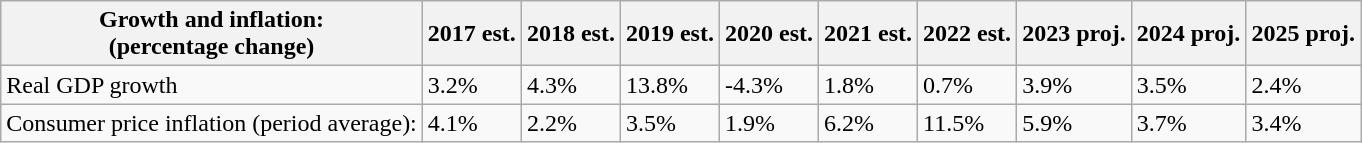<table class="wikitable">
<tr>
<th><strong>Growth and inflation:</strong><br> (percentage change)</th>
<th>2017 est.</th>
<th>2018 est.</th>
<th>2019 est.</th>
<th>2020 est.</th>
<th>2021 est.</th>
<th>2022 est.</th>
<th>2023 proj.</th>
<th>2024 proj.</th>
<th>2025 proj.</th>
</tr>
<tr>
<td>Real GDP growth</td>
<td>3.2%</td>
<td>4.3%</td>
<td>13.8%</td>
<td>-4.3%</td>
<td>1.8%</td>
<td>0.7%</td>
<td>3.9%</td>
<td>3.5%</td>
<td>2.4%</td>
</tr>
<tr>
<td>Consumer price inflation (period average):</td>
<td>4.1%</td>
<td>2.2%</td>
<td>3.5%</td>
<td>1.9%</td>
<td>6.2%</td>
<td>11.5%</td>
<td>5.9%</td>
<td>3.7%</td>
<td>3.4%</td>
</tr>
</table>
